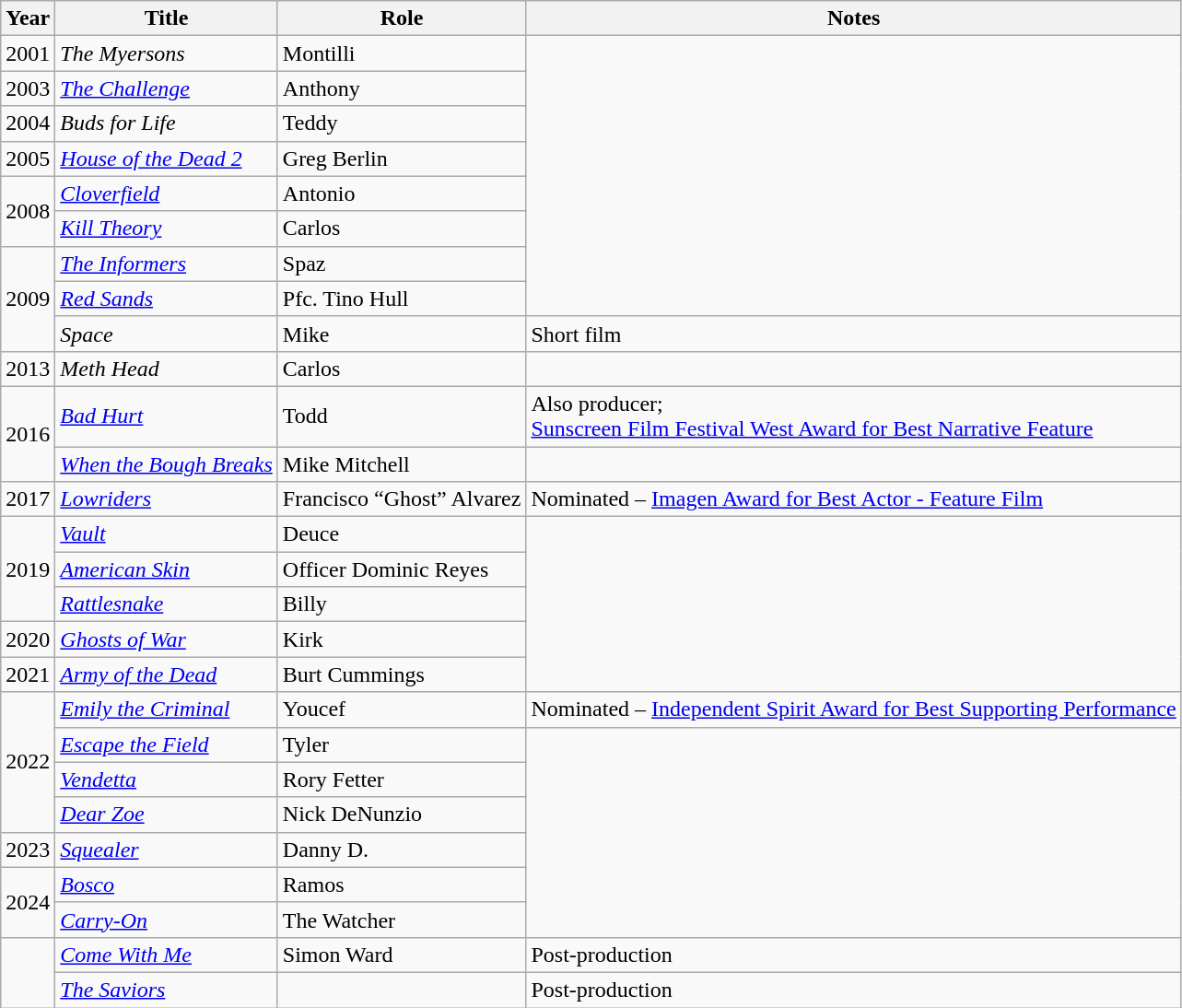<table class="wikitable sortable">
<tr>
<th>Year</th>
<th>Title</th>
<th>Role</th>
<th class="unsortable">Notes</th>
</tr>
<tr>
<td>2001</td>
<td><em>The Myersons</em></td>
<td>Montilli</td>
<td rowspan="8"></td>
</tr>
<tr>
<td>2003</td>
<td><em><a href='#'>The Challenge</a></em></td>
<td>Anthony</td>
</tr>
<tr>
<td>2004</td>
<td><em>Buds for Life</em></td>
<td>Teddy</td>
</tr>
<tr>
<td>2005</td>
<td><em><a href='#'>House of the Dead 2</a></em></td>
<td>Greg Berlin</td>
</tr>
<tr>
<td rowspan="2">2008</td>
<td><em><a href='#'>Cloverfield</a></em></td>
<td>Antonio</td>
</tr>
<tr>
<td><em><a href='#'>Kill Theory</a></em></td>
<td>Carlos</td>
</tr>
<tr>
<td rowspan="3">2009</td>
<td><em><a href='#'>The Informers</a></em></td>
<td>Spaz</td>
</tr>
<tr>
<td><em><a href='#'>Red Sands</a></em></td>
<td>Pfc. Tino Hull</td>
</tr>
<tr>
<td><em>Space</em></td>
<td>Mike</td>
<td>Short film</td>
</tr>
<tr>
<td>2013</td>
<td><em>Meth Head</em></td>
<td>Carlos</td>
<td></td>
</tr>
<tr>
<td rowspan="2">2016</td>
<td><em><a href='#'>Bad Hurt</a></em></td>
<td>Todd</td>
<td>Also producer;<br><a href='#'>Sunscreen Film Festival West Award for Best Narrative Feature</a></td>
</tr>
<tr>
<td><em><a href='#'>When the Bough Breaks</a></em></td>
<td>Mike Mitchell</td>
<td></td>
</tr>
<tr>
<td>2017</td>
<td><em><a href='#'>Lowriders</a></em></td>
<td>Francisco “Ghost” Alvarez</td>
<td>Nominated – <a href='#'>Imagen Award for Best Actor - Feature Film</a></td>
</tr>
<tr>
<td rowspan="3">2019</td>
<td><em><a href='#'>Vault</a></em></td>
<td>Deuce</td>
<td rowspan="5"></td>
</tr>
<tr>
<td><em><a href='#'>American Skin</a></em></td>
<td>Officer Dominic Reyes</td>
</tr>
<tr>
<td><em><a href='#'>Rattlesnake</a></em></td>
<td>Billy</td>
</tr>
<tr>
<td>2020</td>
<td><em><a href='#'>Ghosts of War</a></em></td>
<td>Kirk</td>
</tr>
<tr>
<td>2021</td>
<td><em><a href='#'>Army of the Dead</a></em></td>
<td>Burt Cummings</td>
</tr>
<tr>
<td rowspan="4">2022</td>
<td><em><a href='#'>Emily the Criminal</a></em></td>
<td>Youcef</td>
<td>Nominated – <a href='#'>Independent Spirit Award for Best Supporting Performance</a></td>
</tr>
<tr>
<td><em><a href='#'>Escape the Field</a></em></td>
<td>Tyler</td>
<td rowspan="6"></td>
</tr>
<tr>
<td><em><a href='#'>Vendetta</a></em></td>
<td>Rory Fetter</td>
</tr>
<tr>
<td><em><a href='#'>Dear Zoe</a></em></td>
<td>Nick DeNunzio</td>
</tr>
<tr>
<td>2023</td>
<td><em><a href='#'>Squealer</a></em></td>
<td>Danny D.</td>
</tr>
<tr>
<td rowspan="2">2024</td>
<td><em><a href='#'>Bosco</a></em></td>
<td>Ramos</td>
</tr>
<tr>
<td><em><a href='#'>Carry-On</a></em></td>
<td>The Watcher</td>
</tr>
<tr>
<td rowspan="2"></td>
<td><em><a href='#'>Come With Me</a></em></td>
<td>Simon Ward</td>
<td>Post-production</td>
</tr>
<tr>
<td><em><a href='#'>The Saviors</a></em></td>
<td></td>
<td>Post-production</td>
</tr>
</table>
